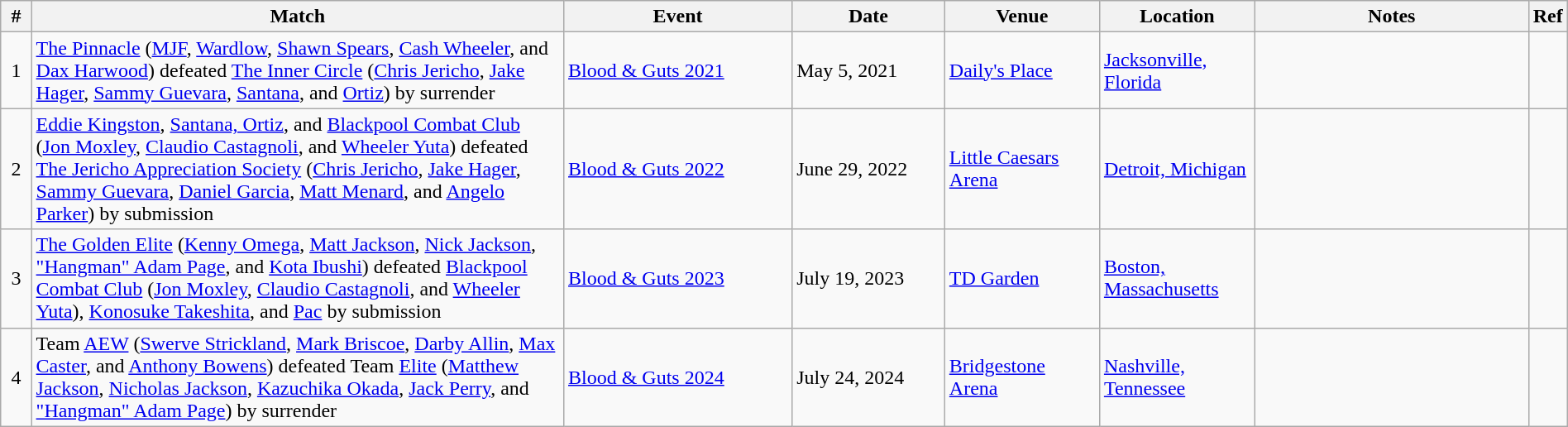<table class="wikitable plainrowheaders" style="width:100%; margin-right: 0;">
<tr>
<th width=2%>#</th>
<th width=35%>Match</th>
<th width=15%>Event</th>
<th width=10%>Date</th>
<th width=10%>Venue</th>
<th width=10%>Location</th>
<th width=25%>Notes</th>
<th width=3%>Ref</th>
</tr>
<tr>
<td align=center>1</td>
<td><a href='#'>The Pinnacle</a> (<a href='#'>MJF</a>, <a href='#'>Wardlow</a>, <a href='#'>Shawn Spears</a>, <a href='#'>Cash Wheeler</a>, and <a href='#'>Dax Harwood</a>) defeated <a href='#'>The Inner Circle</a> (<a href='#'>Chris Jericho</a>, <a href='#'>Jake Hager</a>, <a href='#'>Sammy Guevara</a>, <a href='#'>Santana</a>, and <a href='#'>Ortiz</a>) by surrender</td>
<td><a href='#'>Blood & Guts 2021</a></td>
<td>May 5, 2021</td>
<td><a href='#'>Daily's Place</a></td>
<td><a href='#'>Jacksonville, Florida</a></td>
<td></td>
<td></td>
</tr>
<tr>
<td align=center>2</td>
<td><a href='#'>Eddie Kingston</a>, <a href='#'>Santana, Ortiz</a>, and <a href='#'>Blackpool Combat Club</a> (<a href='#'>Jon Moxley</a>, <a href='#'>Claudio Castagnoli</a>, and <a href='#'>Wheeler Yuta</a>) defeated <a href='#'>The Jericho Appreciation Society</a> (<a href='#'>Chris Jericho</a>, <a href='#'>Jake Hager</a>, <a href='#'>Sammy Guevara</a>, <a href='#'>Daniel Garcia</a>, <a href='#'>Matt Menard</a>, and <a href='#'>Angelo Parker</a>) by submission</td>
<td><a href='#'>Blood & Guts 2022</a></td>
<td>June 29, 2022</td>
<td><a href='#'>Little Caesars Arena</a></td>
<td><a href='#'>Detroit, Michigan</a></td>
<td></td>
<td></td>
</tr>
<tr>
<td align=center>3</td>
<td><a href='#'>The Golden Elite</a> (<a href='#'>Kenny Omega</a>, <a href='#'>Matt Jackson</a>, <a href='#'>Nick Jackson</a>, <a href='#'>"Hangman" Adam Page</a>, and <a href='#'>Kota Ibushi</a>) defeated <a href='#'>Blackpool Combat Club</a> (<a href='#'>Jon Moxley</a>, <a href='#'>Claudio Castagnoli</a>, and <a href='#'>Wheeler Yuta</a>), <a href='#'>Konosuke Takeshita</a>, and <a href='#'>Pac</a> by submission</td>
<td><a href='#'>Blood & Guts 2023</a></td>
<td>July 19, 2023</td>
<td><a href='#'>TD Garden</a></td>
<td><a href='#'>Boston, Massachusetts</a></td>
<td></td>
<td></td>
</tr>
<tr>
<td align=center>4</td>
<td>Team <a href='#'>AEW</a> (<a href='#'>Swerve Strickland</a>, <a href='#'>Mark Briscoe</a>, <a href='#'>Darby Allin</a>, <a href='#'>Max Caster</a>, and <a href='#'>Anthony Bowens</a>) defeated Team <a href='#'>Elite</a> (<a href='#'>Matthew Jackson</a>, <a href='#'>Nicholas Jackson</a>, <a href='#'>Kazuchika Okada</a>, <a href='#'>Jack Perry</a>, and <a href='#'>"Hangman" Adam Page</a>) by surrender</td>
<td><a href='#'>Blood & Guts 2024</a></td>
<td>July 24, 2024</td>
<td><a href='#'>Bridgestone Arena</a></td>
<td><a href='#'>Nashville, Tennessee</a></td>
<td></td>
<td></td>
</tr>
</table>
